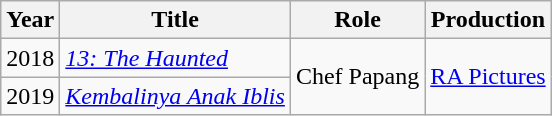<table class="wikitable sortable">
<tr>
<th>Year</th>
<th>Title</th>
<th>Role</th>
<th>Production</th>
</tr>
<tr>
<td>2018</td>
<td><em><a href='#'>13: The Haunted</a></em></td>
<td rowspan="2">Chef Papang</td>
<td rowspan="2"><a href='#'>RA Pictures</a></td>
</tr>
<tr>
<td>2019</td>
<td><em><a href='#'>Kembalinya Anak Iblis</a></em></td>
</tr>
</table>
